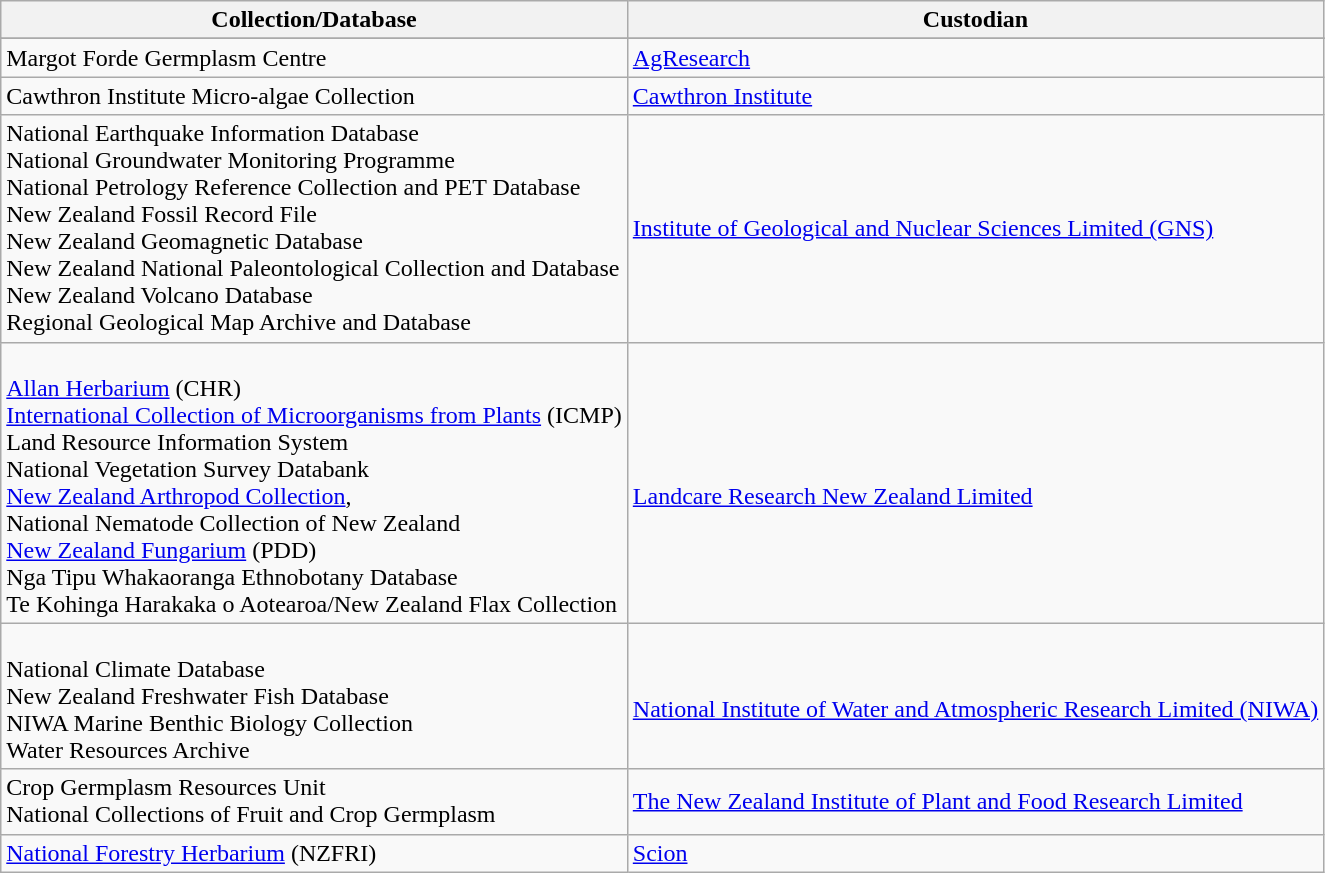<table class="wikitable">
<tr>
<th>Collection/Database</th>
<th>Custodian</th>
</tr>
<tr>
</tr>
<tr>
</tr>
<tr>
<td>Margot Forde Germplasm Centre</td>
<td><a href='#'>AgResearch</a></td>
</tr>
<tr>
<td>Cawthron Institute Micro-algae Collection</td>
<td><a href='#'>Cawthron Institute</a></td>
</tr>
<tr>
<td>National Earthquake Information Database<br>National Groundwater Monitoring Programme<br>National Petrology Reference Collection and PET Database<br>New Zealand Fossil Record File<br>New Zealand Geomagnetic Database<br>New Zealand National Paleontological Collection and Database<br>New Zealand Volcano Database<br>Regional Geological Map Archive and Database</td>
<td><a href='#'>Institute of Geological and Nuclear Sciences Limited (GNS)</a></td>
</tr>
<tr>
<td><br><a href='#'>Allan Herbarium</a> (CHR)<br><a href='#'>International Collection of Microorganisms from Plants</a> (ICMP)<br>Land Resource Information System<br>National Vegetation Survey Databank<br><a href='#'>New Zealand Arthropod Collection</a>,<br>National Nematode Collection of New Zealand<br><a href='#'>New Zealand Fungarium</a> (PDD)<br>Nga Tipu Whakaoranga Ethnobotany Database<br>Te Kohinga Harakaka o Aotearoa/New Zealand Flax Collection</td>
<td><br><a href='#'>Landcare Research New Zealand Limited</a></td>
</tr>
<tr>
<td><br>National Climate Database<br>New Zealand Freshwater Fish Database<br>NIWA Marine Benthic Biology Collection<br>Water Resources Archive</td>
<td><br><a href='#'>National Institute of Water and Atmospheric Research Limited (NIWA)</a></td>
</tr>
<tr>
<td>Crop Germplasm Resources Unit<br>National Collections of Fruit and Crop Germplasm</td>
<td><a href='#'>The New Zealand Institute of Plant and Food Research Limited</a></td>
</tr>
<tr>
<td><a href='#'>National Forestry Herbarium</a> (NZFRI)</td>
<td><a href='#'>Scion</a></td>
</tr>
</table>
